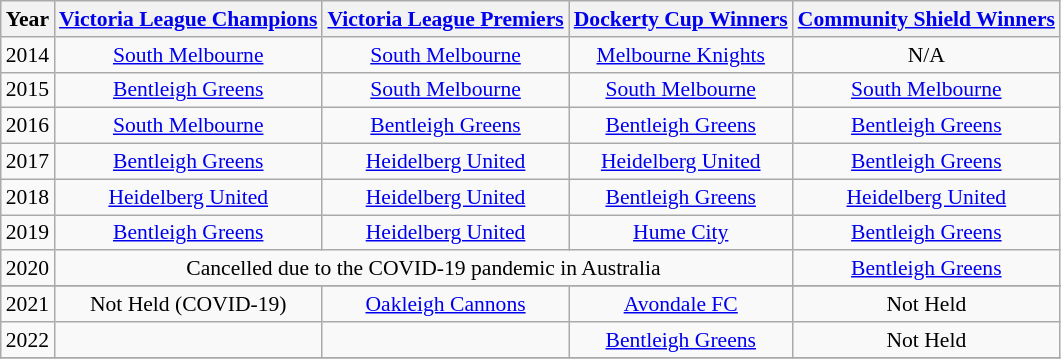<table class="wikitable" style="text-align: center; font-size:90%">
<tr>
<th>Year</th>
<th><a href='#'>Victoria League Champions</a></th>
<th><a href='#'>Victoria League Premiers</a></th>
<th><a href='#'>Dockerty Cup Winners</a></th>
<th><a href='#'>Community Shield Winners</a></th>
</tr>
<tr>
<td>2014</td>
<td><a href='#'>South Melbourne</a></td>
<td><a href='#'>South Melbourne</a></td>
<td><a href='#'>Melbourne Knights</a></td>
<td>N/A</td>
</tr>
<tr>
<td>2015</td>
<td><a href='#'>Bentleigh Greens</a></td>
<td><a href='#'>South Melbourne</a></td>
<td><a href='#'>South Melbourne</a></td>
<td><a href='#'>South Melbourne</a></td>
</tr>
<tr>
<td>2016</td>
<td><a href='#'>South Melbourne</a></td>
<td><a href='#'>Bentleigh Greens</a></td>
<td><a href='#'>Bentleigh Greens</a></td>
<td><a href='#'>Bentleigh Greens</a></td>
</tr>
<tr>
<td>2017</td>
<td><a href='#'>Bentleigh Greens</a></td>
<td><a href='#'>Heidelberg United</a></td>
<td><a href='#'>Heidelberg United</a></td>
<td><a href='#'>Bentleigh Greens</a></td>
</tr>
<tr>
<td>2018</td>
<td><a href='#'>Heidelberg United</a></td>
<td><a href='#'>Heidelberg United</a></td>
<td><a href='#'>Bentleigh Greens</a></td>
<td><a href='#'>Heidelberg United</a></td>
</tr>
<tr>
<td>2019</td>
<td><a href='#'>Bentleigh Greens</a></td>
<td><a href='#'>Heidelberg United</a></td>
<td><a href='#'>Hume City</a></td>
<td><a href='#'>Bentleigh Greens</a></td>
</tr>
<tr>
<td>2020</td>
<td colspan=3>Cancelled due to the COVID-19 pandemic in Australia</td>
<td><a href='#'>Bentleigh Greens</a></td>
</tr>
<tr>
</tr>
<tr>
<td>2021</td>
<td>Not Held (COVID-19)</td>
<td><a href='#'>Oakleigh Cannons</a></td>
<td><a href='#'>Avondale FC</a></td>
<td>Not Held</td>
</tr>
<tr>
<td>2022</td>
<td></td>
<td></td>
<td><a href='#'>Bentleigh Greens</a></td>
<td>Not Held</td>
</tr>
<tr>
</tr>
</table>
